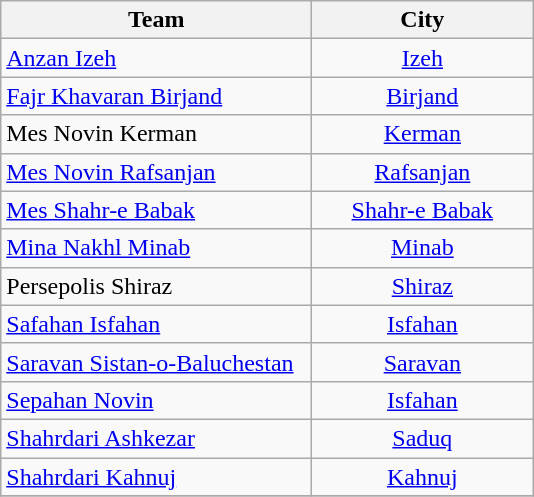<table class="wikitable" style="text-align: Center;">
<tr>
<th width=200>Team</th>
<th width=140>City</th>
</tr>
<tr>
<td align="left"><a href='#'>Anzan Izeh</a></td>
<td><a href='#'>Izeh</a></td>
</tr>
<tr>
<td align="left"><a href='#'>Fajr Khavaran Birjand</a></td>
<td><a href='#'>Birjand</a></td>
</tr>
<tr>
<td align="left">Mes Novin Kerman</td>
<td><a href='#'>Kerman</a></td>
</tr>
<tr>
<td align="left"><a href='#'>Mes Novin Rafsanjan</a></td>
<td><a href='#'>Rafsanjan</a></td>
</tr>
<tr>
<td align="left"><a href='#'>Mes Shahr-e Babak</a></td>
<td><a href='#'>Shahr-e Babak</a></td>
</tr>
<tr>
<td align="left"><a href='#'>Mina Nakhl Minab</a></td>
<td><a href='#'>Minab</a></td>
</tr>
<tr>
<td align="left">Persepolis Shiraz</td>
<td><a href='#'>Shiraz</a></td>
</tr>
<tr>
<td align="left"><a href='#'>Safahan Isfahan</a></td>
<td><a href='#'>Isfahan</a></td>
</tr>
<tr>
<td align="left"><a href='#'>Saravan Sistan-o-Baluchestan</a></td>
<td><a href='#'>Saravan</a></td>
</tr>
<tr>
<td align="left"><a href='#'>Sepahan Novin</a></td>
<td><a href='#'>Isfahan</a></td>
</tr>
<tr>
<td align="left"><a href='#'>Shahrdari Ashkezar</a></td>
<td><a href='#'>Saduq</a></td>
</tr>
<tr>
<td align="left"><a href='#'>Shahrdari Kahnuj</a></td>
<td><a href='#'>Kahnuj</a></td>
</tr>
<tr>
</tr>
</table>
